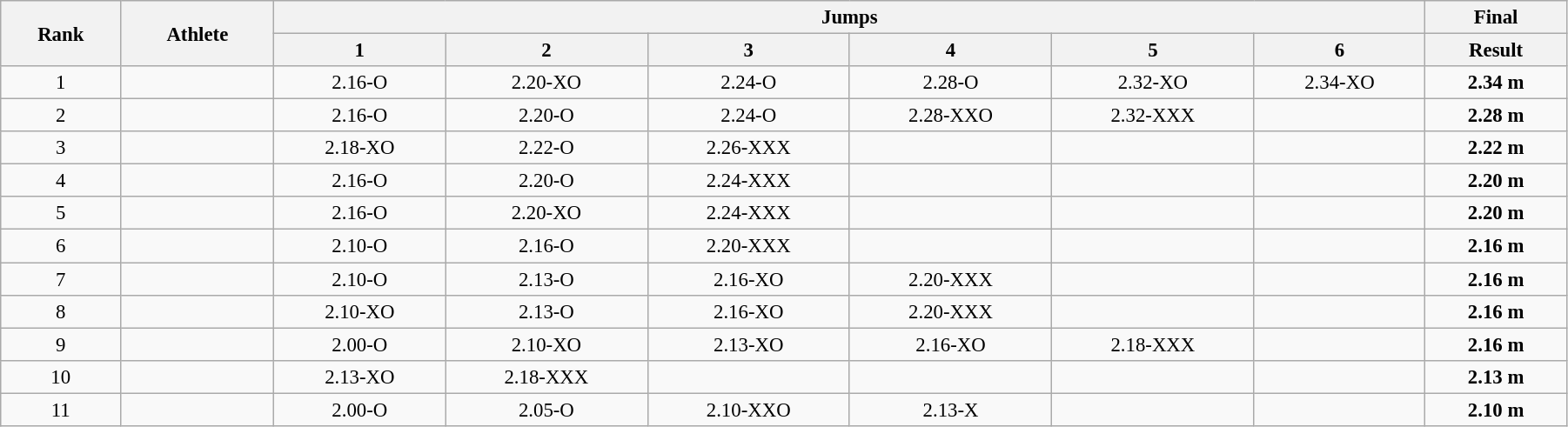<table class="wikitable" style=" text-align:center; font-size:95%;" width="95%">
<tr>
<th rowspan="2">Rank</th>
<th rowspan="2">Athlete</th>
<th colspan="6">Jumps</th>
<th>Final</th>
</tr>
<tr>
<th>1</th>
<th>2</th>
<th>3</th>
<th>4</th>
<th>5</th>
<th>6</th>
<th>Result</th>
</tr>
<tr>
<td>1</td>
<td align=left></td>
<td>2.16-O</td>
<td>2.20-XO</td>
<td>2.24-O</td>
<td>2.28-O</td>
<td>2.32-XO</td>
<td>2.34-XO</td>
<td><strong>2.34 m </strong></td>
</tr>
<tr>
<td>2</td>
<td align=left></td>
<td>2.16-O</td>
<td>2.20-O</td>
<td>2.24-O</td>
<td>2.28-XXO</td>
<td>2.32-XXX</td>
<td></td>
<td><strong>2.28 m</strong></td>
</tr>
<tr>
<td>3</td>
<td align=left></td>
<td>2.18-XO</td>
<td>2.22-O</td>
<td>2.26-XXX</td>
<td></td>
<td></td>
<td></td>
<td><strong>2.22 m    </strong></td>
</tr>
<tr>
<td>4</td>
<td align=left></td>
<td>2.16-O</td>
<td>2.20-O</td>
<td>2.24-XXX</td>
<td></td>
<td></td>
<td></td>
<td><strong>2.20 m  </strong></td>
</tr>
<tr>
<td>5</td>
<td align=left></td>
<td>2.16-O</td>
<td>2.20-XO</td>
<td>2.24-XXX</td>
<td></td>
<td></td>
<td></td>
<td><strong>2.20 m  </strong></td>
</tr>
<tr>
<td>6</td>
<td align=left></td>
<td>2.10-O</td>
<td>2.16-O</td>
<td>2.20-XXX</td>
<td></td>
<td></td>
<td></td>
<td><strong>2.16 m  </strong></td>
</tr>
<tr>
<td>7</td>
<td align=left></td>
<td>2.10-O</td>
<td>2.13-O</td>
<td>2.16-XO</td>
<td>2.20-XXX</td>
<td></td>
<td></td>
<td><strong>2.16 m </strong></td>
</tr>
<tr>
<td>8</td>
<td align=left></td>
<td>2.10-XO</td>
<td>2.13-O</td>
<td>2.16-XO</td>
<td>2.20-XXX</td>
<td></td>
<td></td>
<td><strong>2.16 m    </strong></td>
</tr>
<tr>
<td>9</td>
<td align=left></td>
<td>2.00-O</td>
<td>2.10-XO</td>
<td>2.13-XO</td>
<td>2.16-XO</td>
<td>2.18-XXX</td>
<td></td>
<td><strong>2.16 m    </strong></td>
</tr>
<tr>
<td>10</td>
<td align=left></td>
<td>2.13-XO</td>
<td>2.18-XXX</td>
<td></td>
<td></td>
<td></td>
<td></td>
<td><strong>2.13 m</strong></td>
</tr>
<tr>
<td>11</td>
<td align=left></td>
<td>2.00-O</td>
<td>2.05-O</td>
<td>2.10-XXO</td>
<td>2.13-X</td>
<td></td>
<td></td>
<td><strong>2.10 m    </strong></td>
</tr>
</table>
